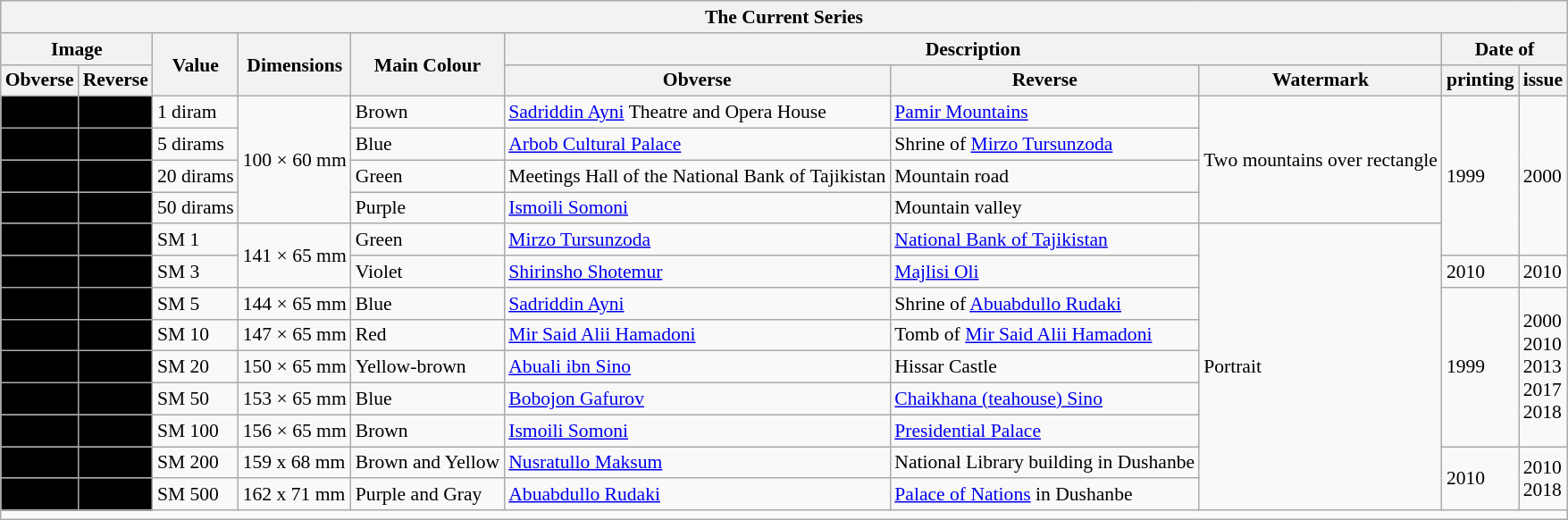<table class="wikitable" style="font-size: 90%">
<tr>
<th colspan="10">The Current Series </th>
</tr>
<tr>
<th colspan="2">Image</th>
<th rowspan="2">Value</th>
<th rowspan="2">Dimensions</th>
<th rowspan="2">Main Colour</th>
<th colspan="3">Description</th>
<th colspan="2">Date of</th>
</tr>
<tr>
<th>Obverse</th>
<th>Reverse</th>
<th>Obverse</th>
<th>Reverse</th>
<th>Watermark</th>
<th>printing</th>
<th>issue</th>
</tr>
<tr>
<td align="center" bgcolor="#000000"></td>
<td align="center" bgcolor="#000000"></td>
<td>1 diram</td>
<td rowspan="4">100 × 60 mm</td>
<td>Brown</td>
<td><a href='#'>Sadriddin Ayni</a> Theatre and Opera House</td>
<td><a href='#'>Pamir Mountains</a></td>
<td rowspan="4">Two mountains over rectangle</td>
<td rowspan="5">1999</td>
<td rowspan="5">2000</td>
</tr>
<tr>
<td align="center" bgcolor="#000000"></td>
<td align="center" bgcolor="#000000"></td>
<td>5 dirams</td>
<td>Blue</td>
<td><a href='#'>Arbob Cultural Palace</a></td>
<td>Shrine of <a href='#'>Mirzo Tursunzoda</a></td>
</tr>
<tr>
<td align="center" bgcolor="#000000"></td>
<td align="center" bgcolor="#000000"></td>
<td>20 dirams</td>
<td>Green</td>
<td>Meetings Hall of the National Bank of Tajikistan</td>
<td>Mountain road</td>
</tr>
<tr>
<td align="center" bgcolor="#000000"></td>
<td align="center" bgcolor="#000000"></td>
<td>50 dirams</td>
<td>Purple</td>
<td><a href='#'>Ismoili Somoni</a></td>
<td>Mountain valley</td>
</tr>
<tr>
<td align="center" bgcolor="#000000"></td>
<td align="center" bgcolor="#000000"></td>
<td>SM 1</td>
<td rowspan="2">141 × 65 mm</td>
<td>Green</td>
<td><a href='#'>Mirzo Tursunzoda</a></td>
<td><a href='#'>National Bank of Tajikistan</a></td>
<td rowspan="9">Portrait</td>
</tr>
<tr>
<td align="center" bgcolor="#000000"></td>
<td align="center" bgcolor="#000000"></td>
<td>SM 3</td>
<td>Violet</td>
<td><a href='#'>Shirinsho Shotemur</a></td>
<td><a href='#'>Majlisi Oli</a></td>
<td>2010</td>
<td>2010</td>
</tr>
<tr Фбяд>
<td align="center" bgcolor="#000000"></td>
<td align="center" bgcolor="#000000"></td>
<td>SM 5</td>
<td>144 × 65 mm</td>
<td>Blue</td>
<td><a href='#'>Sadriddin Ayni</a></td>
<td>Shrine of <a href='#'>Abuabdullo Rudaki</a></td>
<td rowspan="5">1999</td>
<td rowspan="5">2000<br>2010<br>2013<br>2017<br>2018</td>
</tr>
<tr>
<td align="center" bgcolor="#000000"></td>
<td align="center" bgcolor="#000000"></td>
<td>SM 10</td>
<td>147 × 65 mm</td>
<td>Red</td>
<td><a href='#'>Mir Said Alii Hamadoni</a></td>
<td>Tomb of <a href='#'>Mir Said Alii Hamadoni</a></td>
</tr>
<tr>
<td align="center" bgcolor="#000000"></td>
<td align="center" bgcolor="#000000"></td>
<td>SM 20</td>
<td>150 × 65 mm</td>
<td>Yellow-brown</td>
<td><a href='#'>Abuali ibn Sino</a></td>
<td>Hissar Castle</td>
</tr>
<tr>
<td align="center" bgcolor="#000000"></td>
<td align="center" bgcolor="#000000"></td>
<td>SM 50</td>
<td>153 × 65 mm</td>
<td>Blue</td>
<td><a href='#'>Bobojon Gafurov</a></td>
<td><a href='#'>Chaikhana (teahouse) Sino</a></td>
</tr>
<tr>
<td align="center" bgcolor="#000000"></td>
<td align="center" bgcolor="#000000"></td>
<td>SM 100</td>
<td>156 × 65 mm</td>
<td>Brown</td>
<td><a href='#'>Ismoili Somoni</a></td>
<td><a href='#'>Presidential Palace</a></td>
</tr>
<tr>
<td align="center" bgcolor="#000000"></td>
<td align="center" bgcolor="#000000"></td>
<td>SM 200</td>
<td>159 x 68 mm</td>
<td>Brown and Yellow</td>
<td><a href='#'>Nusratullo Maksum</a></td>
<td>National Library building in Dushanbe</td>
<td rowspan="2">2010</td>
<td rowspan="2">2010<br>2018</td>
</tr>
<tr>
<td align="center" bgcolor="#000000"></td>
<td align="center" bgcolor="#000000"></td>
<td>SM 500</td>
<td>162 x 71 mm</td>
<td>Purple and Gray</td>
<td><a href='#'>Abuabdullo Rudaki</a></td>
<td><a href='#'>Palace of Nations</a> in Dushanbe</td>
</tr>
<tr>
<td colspan="10"></td>
</tr>
</table>
